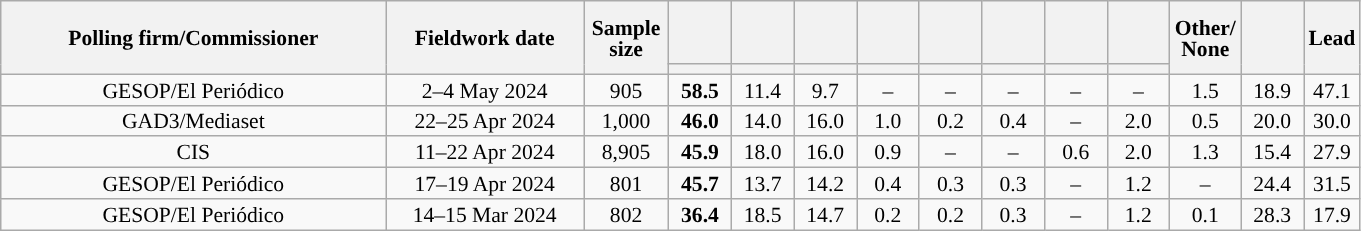<table class="wikitable collapsible collapsed" style="text-align:center; font-size:90%; line-height:14px;">
<tr style="height:42px;">
<th style="width:250px;" rowspan="2">Polling firm/Commissioner</th>
<th style="width:125px;" rowspan="2">Fieldwork date</th>
<th style="width:50px;" rowspan="2">Sample size</th>
<th style="width:35px;"></th>
<th style="width:35px;"></th>
<th style="width:35px;"></th>
<th style="width:35px;"></th>
<th style="width:35px;"></th>
<th style="width:35px;"></th>
<th style="width:35px;"></th>
<th style="width:35px;"></th>
<th style="width:35px;" rowspan="2">Other/<br>None</th>
<th style="width:35px;" rowspan="2"></th>
<th style="width:30px;" rowspan="2">Lead</th>
</tr>
<tr>
<th style="color:inherit;background:"></th>
<th style="color:inherit;background:"></th>
<th style="color:inherit;background:"></th>
<th style="color:inherit;background:"></th>
<th style="color:inherit;background:"></th>
<th style="color:inherit;background:"></th>
<th style="color:inherit;background:"></th>
<th style="color:inherit;background:"></th>
</tr>
<tr>
<td>GESOP/El Periódico</td>
<td>2–4 May 2024</td>
<td>905</td>
<td><strong>58.5</strong></td>
<td>11.4</td>
<td>9.7</td>
<td>–</td>
<td>–</td>
<td>–</td>
<td>–</td>
<td>–</td>
<td>1.5</td>
<td>18.9</td>
<td style="background:">47.1</td>
</tr>
<tr>
<td>GAD3/Mediaset</td>
<td>22–25 Apr 2024</td>
<td>1,000</td>
<td><strong>46.0</strong></td>
<td>14.0</td>
<td>16.0</td>
<td>1.0</td>
<td>0.2</td>
<td>0.4</td>
<td>–</td>
<td>2.0</td>
<td>0.5</td>
<td>20.0</td>
<td style="background:">30.0</td>
</tr>
<tr>
<td>CIS</td>
<td>11–22 Apr 2024</td>
<td>8,905</td>
<td><strong>45.9</strong></td>
<td>18.0</td>
<td>16.0</td>
<td>0.9</td>
<td>–</td>
<td>–</td>
<td>0.6</td>
<td>2.0</td>
<td>1.3</td>
<td>15.4</td>
<td style="background:">27.9</td>
</tr>
<tr>
<td>GESOP/El Periódico</td>
<td>17–19 Apr 2024</td>
<td>801</td>
<td><strong>45.7</strong></td>
<td>13.7</td>
<td>14.2</td>
<td>0.4</td>
<td>0.3</td>
<td>0.3</td>
<td>–</td>
<td>1.2</td>
<td>–</td>
<td>24.4</td>
<td style="background:">31.5</td>
</tr>
<tr>
<td>GESOP/El Periódico</td>
<td>14–15 Mar 2024</td>
<td>802</td>
<td><strong>36.4</strong></td>
<td>18.5</td>
<td>14.7</td>
<td>0.2</td>
<td>0.2</td>
<td>0.3</td>
<td>–</td>
<td>1.2</td>
<td>0.1</td>
<td>28.3</td>
<td style="background:">17.9</td>
</tr>
</table>
